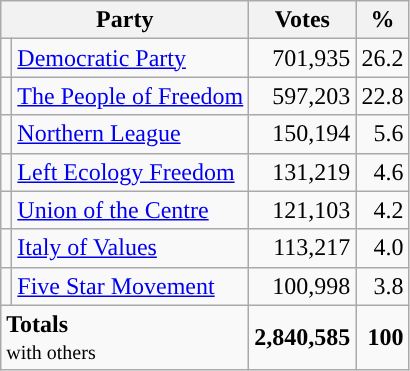<table class=wikitable style=text-align:left>
<tr>
<th colspan=2 align=center>Party</th>
<th valign=top>Votes</th>
<th valign=top>%</th>
</tr>
<tr>
<td style="color:inherit;background:"></td>
<td><a href='#'>Democratic Party</a></td>
<td align=right>701,935</td>
<td align=right>26.2</td>
</tr>
<tr>
<td style="color:inherit;background:"></td>
<td><a href='#'>The People of Freedom</a></td>
<td align=right>597,203</td>
<td align=right>22.8</td>
</tr>
<tr>
<td style="color:inherit;background:"></td>
<td><a href='#'>Northern League</a></td>
<td align=right>150,194</td>
<td align=right>5.6</td>
</tr>
<tr>
<td style="color:inherit;background:"></td>
<td><a href='#'>Left Ecology Freedom</a></td>
<td align=right>131,219</td>
<td align=right>4.6</td>
</tr>
<tr>
<td style="color:inherit;background:"></td>
<td><a href='#'>Union of the Centre</a></td>
<td align=right>121,103</td>
<td align=right>4.2</td>
</tr>
<tr>
<td style="color:inherit;background:"></td>
<td><a href='#'>Italy of Values</a></td>
<td align=right>113,217</td>
<td align=right>4.0</td>
</tr>
<tr>
<td style="color:inherit;background:"></td>
<td><a href='#'>Five Star Movement</a></td>
<td align=right>100,998</td>
<td align=right>3.8</td>
</tr>
<tr>
<td colspan=2 align=left><strong>Totals</strong> <br><small> with others</small></td>
<td align=right><strong>2,840,585</strong></td>
<td align=right><strong>100</strong></td>
</tr>
</table>
